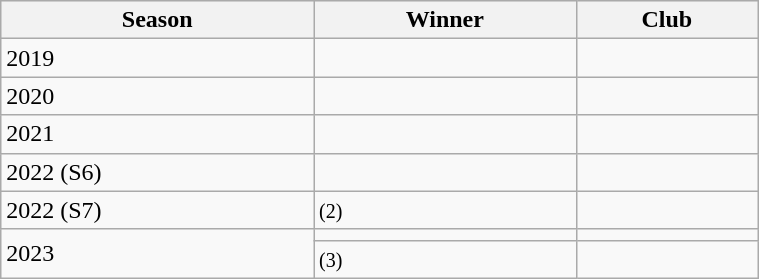<table class="wikitable sortable" width="40%">
<tr bgcolor="#efefef">
<th>Season</th>
<th>Winner</th>
<th>Club</th>
</tr>
<tr>
<td>2019</td>
<td></td>
<td></td>
</tr>
<tr>
<td>2020</td>
<td></td>
<td></td>
</tr>
<tr>
<td>2021</td>
<td></td>
<td></td>
</tr>
<tr>
<td>2022 (S6)</td>
<td></td>
<td></td>
</tr>
<tr>
<td>2022 (S7)</td>
<td> <small>(2)</small></td>
<td></td>
</tr>
<tr>
<td rowspan="2">2023</td>
<td></td>
<td></td>
</tr>
<tr>
<td> <small>(3)</small></td>
<td></td>
</tr>
</table>
